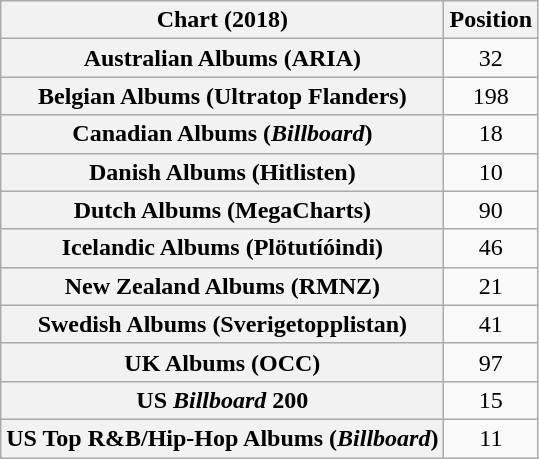<table class="wikitable sortable plainrowheaders" style="text-align:center">
<tr>
<th scope="col">Chart (2018)</th>
<th scope="col">Position</th>
</tr>
<tr>
<th scope="row">Australian Albums (ARIA)</th>
<td>32</td>
</tr>
<tr>
<th scope="row">Belgian Albums (Ultratop Flanders)</th>
<td>198</td>
</tr>
<tr>
<th scope="row">Canadian Albums (<em>Billboard</em>)</th>
<td>18</td>
</tr>
<tr>
<th scope="row">Danish Albums (Hitlisten)</th>
<td>10</td>
</tr>
<tr>
<th scope="row">Dutch Albums (MegaCharts)</th>
<td>90</td>
</tr>
<tr>
<th scope="row">Icelandic Albums (Plötutíóindi)</th>
<td>46</td>
</tr>
<tr>
<th scope="row">New Zealand Albums (RMNZ)</th>
<td>21</td>
</tr>
<tr>
<th scope="row">Swedish Albums (Sverigetopplistan)</th>
<td>41</td>
</tr>
<tr>
<th scope="row">UK Albums (OCC)</th>
<td>97</td>
</tr>
<tr>
<th scope="row">US <em>Billboard</em> 200</th>
<td>15</td>
</tr>
<tr>
<th scope="row">US Top R&B/Hip-Hop Albums (<em>Billboard</em>)</th>
<td>11</td>
</tr>
</table>
